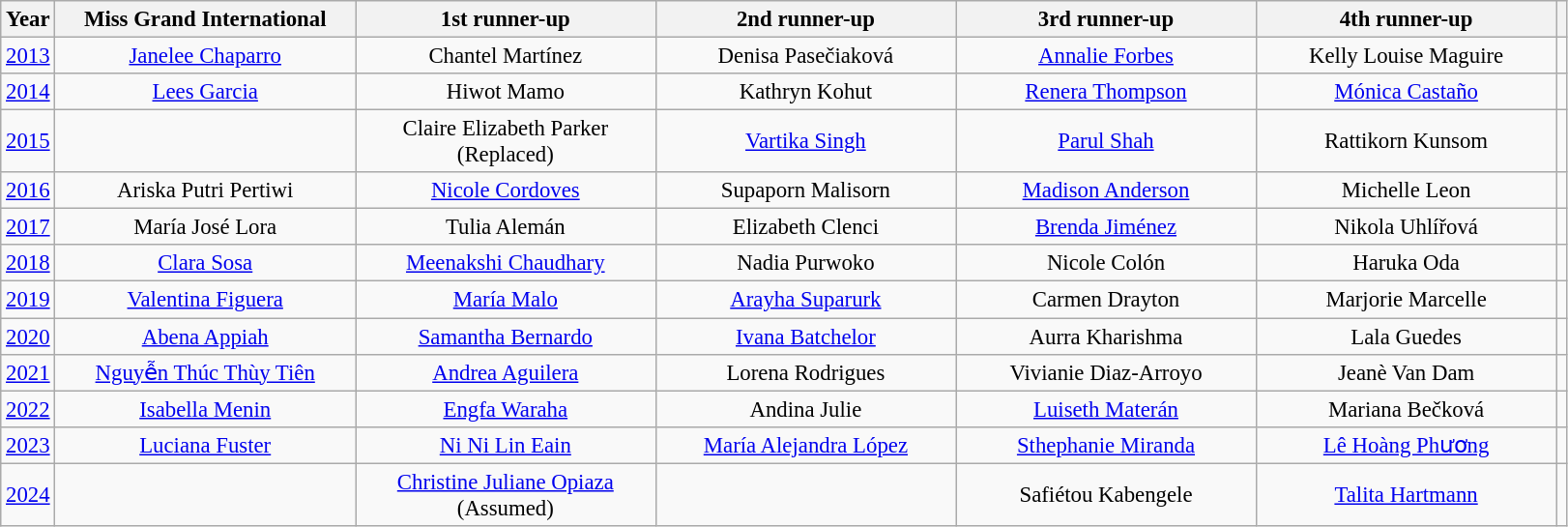<table class="wikitable sortable" style="font-size:95%;">
<tr>
<th>Year</th>
<th width="200">Miss Grand International<br></th>
<th width="200">1st runner-up<br></th>
<th width="200">2nd runner-up<br></th>
<th width="200">3rd runner-up<br></th>
<th width="200">4th runner-up<br></th>
<th class="unsortable"></th>
</tr>
<tr style="text-align:center;">
<td><a href='#'>2013</a></td>
<td><a href='#'>Janelee Chaparro</a><br></td>
<td>Chantel Martínez<br></td>
<td>Denisa Pasečiaková<br></td>
<td><a href='#'>Annalie Forbes</a><br></td>
<td>Kelly Louise Maguire<br></td>
<td></td>
</tr>
<tr style="text-align:center;">
<td><a href='#'>2014</a></td>
<td><a href='#'>Lees Garcia</a><br></td>
<td>Hiwot Mamo<br></td>
<td>Kathryn Kohut<br></td>
<td><a href='#'>Renera Thompson</a><br></td>
<td><a href='#'>Mónica Castaño</a><br></td>
<td></td>
</tr>
<tr style="text-align:center;">
<td><a href='#'>2015</a></td>
<td></td>
<td>Claire Elizabeth Parker<br>(Replaced)<br></td>
<td><a href='#'>Vartika Singh</a><br></td>
<td><a href='#'>Parul Shah</a><br></td>
<td>Rattikorn Kunsom<br></td>
<td></td>
</tr>
<tr style="text-align:center;">
<td><a href='#'>2016</a></td>
<td>Ariska Putri Pertiwi<br></td>
<td><a href='#'>Nicole Cordoves</a><br></td>
<td>Supaporn Malisorn<br></td>
<td><a href='#'>Madison Anderson</a><br></td>
<td>Michelle Leon<br></td>
<td></td>
</tr>
<tr style="text-align:center;">
<td><a href='#'>2017</a></td>
<td>María José Lora<br></td>
<td>Tulia Alemán<br></td>
<td>Elizabeth Clenci<br></td>
<td><a href='#'>Brenda Jiménez</a><br></td>
<td>Nikola Uhlířová<br></td>
<td></td>
</tr>
<tr style="text-align:center;">
<td><a href='#'>2018</a></td>
<td><a href='#'>Clara Sosa</a><br></td>
<td><a href='#'>Meenakshi Chaudhary</a><br></td>
<td>Nadia Purwoko<br></td>
<td>Nicole Colón<br></td>
<td>Haruka Oda<br></td>
<td></td>
</tr>
<tr style="text-align:center;">
<td><a href='#'>2019</a></td>
<td><a href='#'>Valentina Figuera</a><br></td>
<td><a href='#'>María Malo</a><br></td>
<td><a href='#'>Arayha Suparurk</a><br></td>
<td>Carmen Drayton<br></td>
<td>Marjorie Marcelle<br></td>
<td></td>
</tr>
<tr style="text-align:center;">
<td><a href='#'>2020</a></td>
<td><a href='#'>Abena Appiah</a><br></td>
<td><a href='#'>Samantha Bernardo</a><br></td>
<td><a href='#'>Ivana Batchelor</a><br></td>
<td>Aurra Kharishma<br></td>
<td>Lala Guedes<br></td>
<td></td>
</tr>
<tr style="text-align:center;">
<td><a href='#'>2021</a></td>
<td><a href='#'>Nguyễn Thúc Thùy Tiên</a><br></td>
<td><a href='#'>Andrea Aguilera</a><br></td>
<td>Lorena Rodrigues<br></td>
<td>Vivianie Diaz-Arroyo<br></td>
<td>Jeanè Van Dam<br></td>
<td></td>
</tr>
<tr style="text-align:center;">
<td><a href='#'>2022</a></td>
<td><a href='#'>Isabella Menin</a><br></td>
<td><a href='#'>Engfa Waraha</a><br></td>
<td>Andina Julie<br></td>
<td><a href='#'>Luiseth Materán</a><br></td>
<td>Mariana Bečková<br></td>
<td></td>
</tr>
<tr style="text-align:center;">
<td><a href='#'>2023</a></td>
<td><a href='#'>Luciana Fuster</a><br></td>
<td><a href='#'>Ni Ni Lin Eain</a><br></td>
<td><a href='#'>María Alejandra López</a><br></td>
<td><a href='#'>Sthephanie Miranda</a><br></td>
<td><a href='#'>Lê Hoàng Phương</a><br></td>
<td></td>
</tr>
<tr style="text-align:center;">
<td><a href='#'>2024</a></td>
<td></td>
<td><a href='#'>Christine Juliane Opiaza</a><br>(Assumed)<br></td>
<td></td>
<td>Safiétou Kabengele<br></td>
<td><a href='#'>Talita Hartmann</a><br></td>
<td></td>
</tr>
</table>
